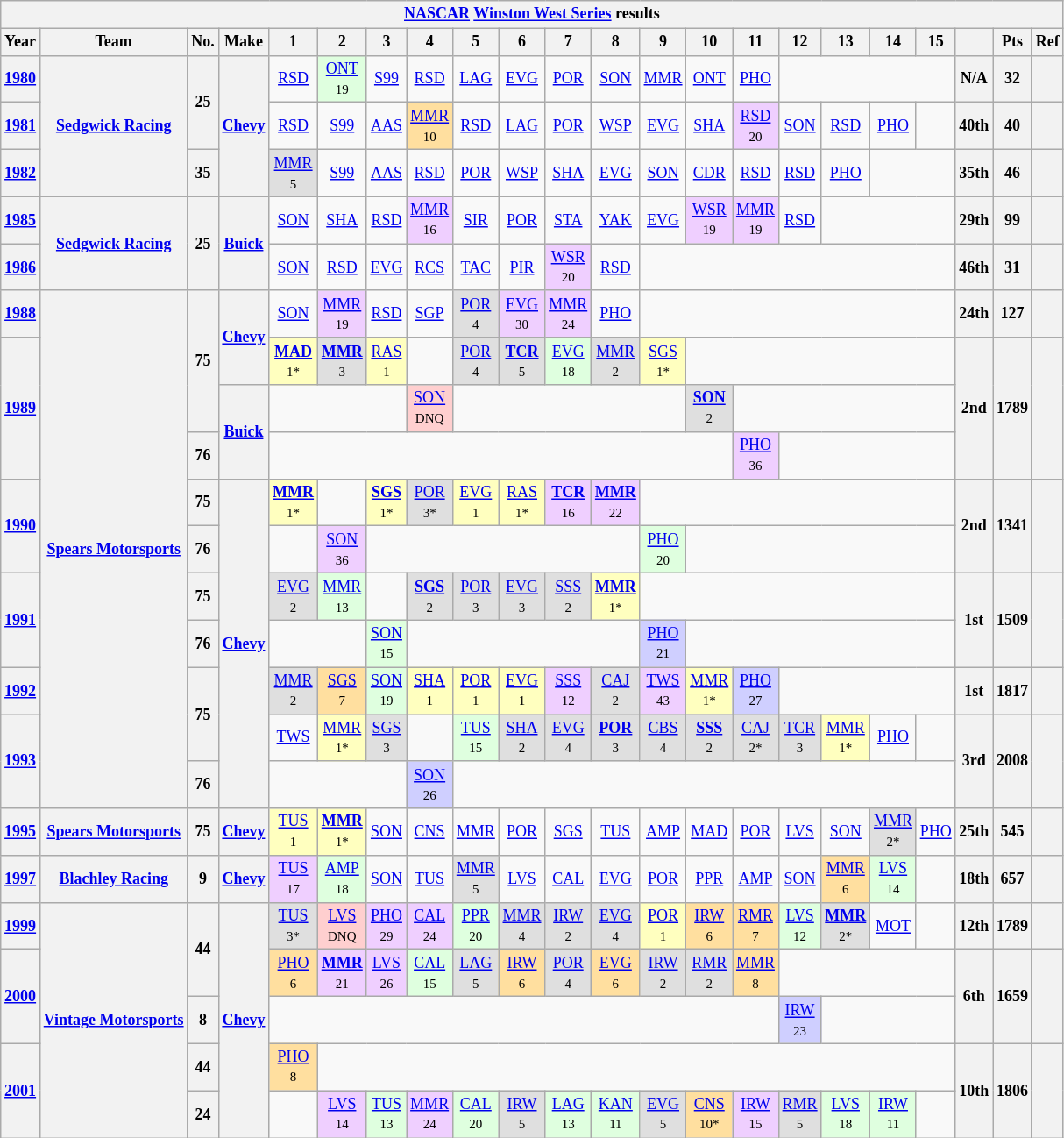<table class="wikitable" style="text-align:center; font-size:75%">
<tr>
<th colspan=27><a href='#'>NASCAR</a> <a href='#'>Winston West Series</a> results</th>
</tr>
<tr>
<th>Year</th>
<th>Team</th>
<th>No.</th>
<th>Make</th>
<th>1</th>
<th>2</th>
<th>3</th>
<th>4</th>
<th>5</th>
<th>6</th>
<th>7</th>
<th>8</th>
<th>9</th>
<th>10</th>
<th>11</th>
<th>12</th>
<th>13</th>
<th>14</th>
<th>15</th>
<th></th>
<th>Pts</th>
<th>Ref</th>
</tr>
<tr>
<th><a href='#'>1980</a></th>
<th rowspan=3><a href='#'>Sedgwick Racing</a></th>
<th rowspan=2>25</th>
<th rowspan=3><a href='#'>Chevy</a></th>
<td><a href='#'>RSD</a></td>
<td style="background:#DFFFDF;"><a href='#'>ONT</a> <br><small>19</small></td>
<td><a href='#'>S99</a></td>
<td><a href='#'>RSD</a></td>
<td><a href='#'>LAG</a></td>
<td><a href='#'>EVG</a></td>
<td><a href='#'>POR</a></td>
<td><a href='#'>SON</a></td>
<td><a href='#'>MMR</a></td>
<td><a href='#'>ONT</a></td>
<td><a href='#'>PHO</a></td>
<td colspan=4></td>
<th>N/A</th>
<th>32</th>
<th></th>
</tr>
<tr>
<th><a href='#'>1981</a></th>
<td><a href='#'>RSD</a></td>
<td><a href='#'>S99</a></td>
<td><a href='#'>AAS</a></td>
<td style="background:#FFDF9F;"><a href='#'>MMR</a> <br><small>10</small></td>
<td><a href='#'>RSD</a></td>
<td><a href='#'>LAG</a></td>
<td><a href='#'>POR</a></td>
<td><a href='#'>WSP</a></td>
<td><a href='#'>EVG</a></td>
<td><a href='#'>SHA</a></td>
<td style="background:#EFCFFF;"><a href='#'>RSD</a> <br><small>20</small></td>
<td><a href='#'>SON</a></td>
<td><a href='#'>RSD</a></td>
<td><a href='#'>PHO</a></td>
<td></td>
<th>40th</th>
<th>40</th>
<th></th>
</tr>
<tr>
<th><a href='#'>1982</a></th>
<th>35</th>
<td style="background:#DFDFDF;"><a href='#'>MMR</a> <br><small>5</small></td>
<td><a href='#'>S99</a></td>
<td><a href='#'>AAS</a></td>
<td><a href='#'>RSD</a></td>
<td><a href='#'>POR</a></td>
<td><a href='#'>WSP</a></td>
<td><a href='#'>SHA</a></td>
<td><a href='#'>EVG</a></td>
<td><a href='#'>SON</a></td>
<td><a href='#'>CDR</a></td>
<td><a href='#'>RSD</a></td>
<td><a href='#'>RSD</a></td>
<td><a href='#'>PHO</a></td>
<td colspan=2></td>
<th>35th</th>
<th>46</th>
<th></th>
</tr>
<tr>
<th><a href='#'>1985</a></th>
<th rowspan=2><a href='#'>Sedgwick Racing</a></th>
<th rowspan=2>25</th>
<th rowspan=2><a href='#'>Buick</a></th>
<td><a href='#'>SON</a></td>
<td><a href='#'>SHA</a></td>
<td><a href='#'>RSD</a></td>
<td style="background:#EFCFFF;"><a href='#'>MMR</a> <br><small>16</small></td>
<td><a href='#'>SIR</a></td>
<td><a href='#'>POR</a></td>
<td><a href='#'>STA</a></td>
<td><a href='#'>YAK</a></td>
<td><a href='#'>EVG</a></td>
<td style="background:#EFCFFF;"><a href='#'>WSR</a> <br><small>19</small></td>
<td style="background:#EFCFFF;"><a href='#'>MMR</a> <br><small>19</small></td>
<td><a href='#'>RSD</a></td>
<td colspan=3></td>
<th>29th</th>
<th>99</th>
<th></th>
</tr>
<tr>
<th><a href='#'>1986</a></th>
<td><a href='#'>SON</a></td>
<td><a href='#'>RSD</a></td>
<td><a href='#'>EVG</a></td>
<td><a href='#'>RCS</a></td>
<td><a href='#'>TAC</a></td>
<td><a href='#'>PIR</a></td>
<td style="background:#EFCFFF;"><a href='#'>WSR</a> <br><small>20</small></td>
<td><a href='#'>RSD</a></td>
<td colspan=7></td>
<th>46th</th>
<th>31</th>
<th></th>
</tr>
<tr>
<th><a href='#'>1988</a></th>
<th rowspan=11><a href='#'>Spears Motorsports</a></th>
<th rowspan=3>75</th>
<th rowspan=2><a href='#'>Chevy</a></th>
<td><a href='#'>SON</a></td>
<td style="background:#EFCFFF;"><a href='#'>MMR</a> <br><small>19</small></td>
<td><a href='#'>RSD</a></td>
<td><a href='#'>SGP</a></td>
<td style="background:#DFDFDF;"><a href='#'>POR</a> <br><small>4</small></td>
<td style="background:#EFCFFF;"><a href='#'>EVG</a> <br><small>30</small></td>
<td style="background:#EFCFFF;"><a href='#'>MMR</a> <br><small>24</small></td>
<td><a href='#'>PHO</a></td>
<td colspan=7></td>
<th>24th</th>
<th>127</th>
<th></th>
</tr>
<tr>
<th rowspan=3><a href='#'>1989</a></th>
<td style="background:#FFFFBF;"><strong><a href='#'>MAD</a></strong> <br><small>1*</small></td>
<td style="background:#DFDFDF;"><strong><a href='#'>MMR</a></strong> <br><small>3</small></td>
<td style="background:#FFFFBF;"><a href='#'>RAS</a> <br><small>1</small></td>
<td></td>
<td style="background:#DFDFDF;"><a href='#'>POR</a> <br><small>4</small></td>
<td style="background:#DFDFDF;"><strong><a href='#'>TCR</a></strong> <br><small>5</small></td>
<td style="background:#DFFFDF;"><a href='#'>EVG</a> <br><small>18</small></td>
<td style="background:#DFDFDF;"><a href='#'>MMR</a> <br><small>2</small></td>
<td style="background:#FFFFBF;"><a href='#'>SGS</a> <br><small>1*</small></td>
<td colspan=6></td>
<th rowspan=3>2nd</th>
<th rowspan=3>1789</th>
<th rowspan=3></th>
</tr>
<tr>
<th rowspan=2><a href='#'>Buick</a></th>
<td colspan=3></td>
<td style="background:#FFCFCF;"><a href='#'>SON</a> <br><small>DNQ</small></td>
<td colspan=5></td>
<td style="background:#DFDFDF;"><strong><a href='#'>SON</a></strong> <br><small>2</small></td>
<td colspan=5></td>
</tr>
<tr>
<th>76</th>
<td colspan=10></td>
<td style="background:#EFCFFF;"><a href='#'>PHO</a> <br><small>36</small></td>
<td colspan=4></td>
</tr>
<tr>
<th rowspan=2><a href='#'>1990</a></th>
<th>75</th>
<th rowspan=7><a href='#'>Chevy</a></th>
<td style="background:#FFFFBF;"><strong><a href='#'>MMR</a></strong> <br><small>1*</small></td>
<td></td>
<td style="background:#FFFFBF;"><strong><a href='#'>SGS</a></strong> <br><small>1*</small></td>
<td style="background:#DFDFDF;"><a href='#'>POR</a> <br><small>3*</small></td>
<td style="background:#FFFFBF;"><a href='#'>EVG</a> <br><small>1</small></td>
<td style="background:#FFFFBF;"><a href='#'>RAS</a> <br><small>1*</small></td>
<td style="background:#EFCFFF;"><strong><a href='#'>TCR</a></strong> <br><small>16</small></td>
<td style="background:#EFCFFF;"><strong><a href='#'>MMR</a></strong> <br><small>22</small></td>
<td colspan=7></td>
<th rowspan=2>2nd</th>
<th rowspan=2>1341</th>
<th rowspan=2></th>
</tr>
<tr>
<th>76</th>
<td></td>
<td style="background:#EFCFFF;"><a href='#'>SON</a> <br><small>36</small></td>
<td colspan=6></td>
<td style="background:#DFFFDF;"><a href='#'>PHO</a> <br><small>20</small></td>
<td colspan=6></td>
</tr>
<tr>
<th rowspan=2><a href='#'>1991</a></th>
<th>75</th>
<td style="background:#DFDFDF;"><a href='#'>EVG</a> <br><small>2</small></td>
<td style="background:#DFFFDF;"><a href='#'>MMR</a><br><small>13</small></td>
<td></td>
<td style="background:#DFDFDF;"><strong><a href='#'>SGS</a></strong> <br><small>2</small></td>
<td style="background:#DFDFDF;"><a href='#'>POR</a> <br><small>3</small></td>
<td style="background:#DFDFDF;"><a href='#'>EVG</a> <br><small>3</small></td>
<td style="background:#DFDFDF;"><a href='#'>SSS</a> <br><small>2</small></td>
<td style="background:#FFFFBF;"><strong><a href='#'>MMR</a></strong> <br><small>1*</small></td>
<td colspan=7></td>
<th rowspan=2>1st</th>
<th rowspan=2>1509</th>
<th rowspan=2></th>
</tr>
<tr>
<th>76</th>
<td colspan=2></td>
<td style="background:#DFFFDF;"><a href='#'>SON</a> <br><small>15</small></td>
<td colspan=5></td>
<td style="background:#CFCFFF;"><a href='#'>PHO</a> <br><small>21</small></td>
<td colspan=6></td>
</tr>
<tr>
<th><a href='#'>1992</a></th>
<th rowspan=2>75</th>
<td style="background:#DFDFDF;"><a href='#'>MMR</a> <br><small>2</small></td>
<td style="background:#FFDF9F;"><a href='#'>SGS</a> <br><small>7</small></td>
<td style="background:#DFFFDF;"><a href='#'>SON</a> <br><small>19</small></td>
<td style="background:#FFFFBF;"><a href='#'>SHA</a> <br><small>1</small></td>
<td style="background:#FFFFBF;"><a href='#'>POR</a> <br><small>1</small></td>
<td style="background:#FFFFBF;"><a href='#'>EVG</a> <br><small>1</small></td>
<td style="background:#EFCFFF;"><a href='#'>SSS</a> <br><small>12</small></td>
<td style="background:#DFDFDF;"><a href='#'>CAJ</a> <br><small>2</small></td>
<td style="background:#EFCFFF;"><a href='#'>TWS</a> <br><small>43</small></td>
<td style="background:#FFFFBF;"><a href='#'>MMR</a> <br><small>1*</small></td>
<td style="background:#CFCFFF;"><a href='#'>PHO</a> <br><small>27</small></td>
<td colspan=4></td>
<th>1st</th>
<th>1817</th>
<th></th>
</tr>
<tr>
<th rowspan=2><a href='#'>1993</a></th>
<td><a href='#'>TWS</a></td>
<td style="background:#FFFFBF;"><a href='#'>MMR</a> <br><small>1*</small></td>
<td style="background:#DFDFDF;"><a href='#'>SGS</a> <br><small>3</small></td>
<td></td>
<td style="background:#DFFFDF;"><a href='#'>TUS</a> <br><small>15</small></td>
<td style="background:#DFDFDF;"><a href='#'>SHA</a> <br><small>2</small></td>
<td style="background:#DFDFDF;"><a href='#'>EVG</a> <br><small>4</small></td>
<td style="background:#DFDFDF;"><strong><a href='#'>POR</a></strong> <br><small>3</small></td>
<td style="background:#DFDFDF;"><a href='#'>CBS</a> <br><small>4</small></td>
<td style="background:#DFDFDF;"><strong><a href='#'>SSS</a></strong> <br><small>2</small></td>
<td style="background:#DFDFDF;"><a href='#'>CAJ</a> <br><small>2*</small></td>
<td style="background:#DFDFDF;"><a href='#'>TCR</a> <br><small>3</small></td>
<td style="background:#FFFFBF;"><a href='#'>MMR</a> <br><small>1*</small></td>
<td><a href='#'>PHO</a></td>
<td></td>
<th rowspan=2>3rd</th>
<th rowspan=2>2008</th>
<th rowspan=2></th>
</tr>
<tr>
<th>76</th>
<td colspan=3></td>
<td style="background:#CFCFFF;"><a href='#'>SON</a> <br><small>26</small></td>
<td colspan=11></td>
</tr>
<tr>
<th><a href='#'>1995</a></th>
<th><a href='#'>Spears Motorsports</a></th>
<th>75</th>
<th><a href='#'>Chevy</a></th>
<td style="background:#FFFFBF;"><a href='#'>TUS</a> <br><small>1</small></td>
<td style="background:#FFFFBF;"><strong><a href='#'>MMR</a></strong> <br><small>1*</small></td>
<td><a href='#'>SON</a></td>
<td><a href='#'>CNS</a></td>
<td><a href='#'>MMR</a></td>
<td><a href='#'>POR</a></td>
<td><a href='#'>SGS</a></td>
<td><a href='#'>TUS</a></td>
<td><a href='#'>AMP</a></td>
<td><a href='#'>MAD</a></td>
<td><a href='#'>POR</a></td>
<td><a href='#'>LVS</a></td>
<td><a href='#'>SON</a></td>
<td style="background:#DFDFDF;"><a href='#'>MMR</a> <br><small>2*</small></td>
<td><a href='#'>PHO</a></td>
<th>25th</th>
<th>545</th>
<th></th>
</tr>
<tr>
<th><a href='#'>1997</a></th>
<th><a href='#'>Blachley Racing</a></th>
<th>9</th>
<th><a href='#'>Chevy</a></th>
<td style="background:#EFCFFF;"><a href='#'>TUS</a> <br><small>17</small></td>
<td style="background:#DFFFDF;"><a href='#'>AMP</a> <br><small>18</small></td>
<td><a href='#'>SON</a></td>
<td><a href='#'>TUS</a></td>
<td style="background:#DFDFDF;"><a href='#'>MMR</a> <br><small>5</small></td>
<td><a href='#'>LVS</a></td>
<td><a href='#'>CAL</a></td>
<td><a href='#'>EVG</a></td>
<td><a href='#'>POR</a></td>
<td><a href='#'>PPR</a></td>
<td><a href='#'>AMP</a></td>
<td><a href='#'>SON</a></td>
<td style="background:#FFDF9F;"><a href='#'>MMR</a> <br><small>6</small></td>
<td style="background:#DFFFDF;"><a href='#'>LVS</a> <br><small>14</small></td>
<td></td>
<th>18th</th>
<th>657</th>
<th></th>
</tr>
<tr>
<th><a href='#'>1999</a></th>
<th rowspan=5><a href='#'>Vintage Motorsports</a></th>
<th rowspan=2>44</th>
<th rowspan=5><a href='#'>Chevy</a></th>
<td style="background:#DFDFDF;"><a href='#'>TUS</a> <br><small>3*</small></td>
<td style="background:#FFCFCF;"><a href='#'>LVS</a> <br><small>DNQ</small></td>
<td style="background:#EFCFFF;"><a href='#'>PHO</a> <br><small>29</small></td>
<td style="background:#EFCFFF;"><a href='#'>CAL</a> <br><small>24</small></td>
<td style="background:#DFFFDF;"><a href='#'>PPR</a> <br><small>20</small></td>
<td style="background:#DFDFDF;"><a href='#'>MMR</a> <br><small>4</small></td>
<td style="background:#DFDFDF;"><a href='#'>IRW</a> <br><small>2</small></td>
<td style="background:#DFDFDF;"><a href='#'>EVG</a> <br><small>4</small></td>
<td style="background:#FFFFBF;"><a href='#'>POR</a> <br><small>1</small></td>
<td style="background:#FFDF9F;"><a href='#'>IRW</a> <br><small>6</small></td>
<td style="background:#FFDF9F;"><a href='#'>RMR</a> <br><small>7</small></td>
<td style="background:#DFFFDF;"><a href='#'>LVS</a> <br><small>12</small></td>
<td style="background:#DFDFDF;"><strong><a href='#'>MMR</a></strong> <br><small>2*</small></td>
<td><a href='#'>MOT</a></td>
<td></td>
<th>12th</th>
<th>1789</th>
<th></th>
</tr>
<tr>
<th rowspan=2><a href='#'>2000</a></th>
<td style="background:#FFDF9F;"><a href='#'>PHO</a> <br><small>6</small></td>
<td style="background:#EFCFFF;"><strong><a href='#'>MMR</a></strong> <br><small>21</small></td>
<td style="background:#EFCFFF;"><a href='#'>LVS</a> <br><small>26</small></td>
<td style="background:#DFFFDF;"><a href='#'>CAL</a> <br><small>15</small></td>
<td style="background:#DFDFDF;"><a href='#'>LAG</a> <br><small>5</small></td>
<td style="background:#FFDF9F;"><a href='#'>IRW</a> <br><small>6</small></td>
<td style="background:#DFDFDF;"><a href='#'>POR</a> <br><small>4</small></td>
<td style="background:#FFDF9F;"><a href='#'>EVG</a> <br><small>6</small></td>
<td style="background:#DFDFDF;"><a href='#'>IRW</a> <br><small>2</small></td>
<td style="background:#DFDFDF;"><a href='#'>RMR</a> <br><small>2</small></td>
<td style="background:#FFDF9F;"><a href='#'>MMR</a> <br><small>8</small></td>
<td colspan=4></td>
<th rowspan=2>6th</th>
<th rowspan=2>1659</th>
<th rowspan=2></th>
</tr>
<tr>
<th>8</th>
<td colspan=11></td>
<td style="background:#CFCFFF;"><a href='#'>IRW</a> <br><small>23</small></td>
<td colspan=3></td>
</tr>
<tr>
<th rowspan=2><a href='#'>2001</a></th>
<th>44</th>
<td style="background:#FFDF9F;"><a href='#'>PHO</a> <br><small>8</small></td>
<td colspan=14></td>
<th rowspan=2>10th</th>
<th rowspan=2>1806</th>
<th rowspan=2></th>
</tr>
<tr>
<th>24</th>
<td></td>
<td style="background:#EFCFFF;"><a href='#'>LVS</a> <br><small>14</small></td>
<td style="background:#DFFFDF;"><a href='#'>TUS</a> <br><small>13</small></td>
<td style="background:#EFCFFF;"><a href='#'>MMR</a> <br><small>24</small></td>
<td style="background:#DFFFDF;"><a href='#'>CAL</a> <br><small>20</small></td>
<td style="background:#DFDFDF;"><a href='#'>IRW</a> <br><small>5</small></td>
<td style="background:#DFFFDF;"><a href='#'>LAG</a> <br><small>13</small></td>
<td style="background:#DFFFDF;"><a href='#'>KAN</a> <br><small>11</small></td>
<td style="background:#DFDFDF;"><a href='#'>EVG</a> <br><small>5</small></td>
<td style="background:#FFDF9F;"><a href='#'>CNS</a> <br><small>10*</small></td>
<td style="background:#EFCFFF;"><a href='#'>IRW</a> <br><small>15</small></td>
<td style="background:#DFDFDF;"><a href='#'>RMR</a> <br><small>5</small></td>
<td style="background:#DFFFDF;"><a href='#'>LVS</a> <br><small>18</small></td>
<td style="background:#DFFFDF;"><a href='#'>IRW</a> <br><small>11</small></td>
<td></td>
</tr>
</table>
